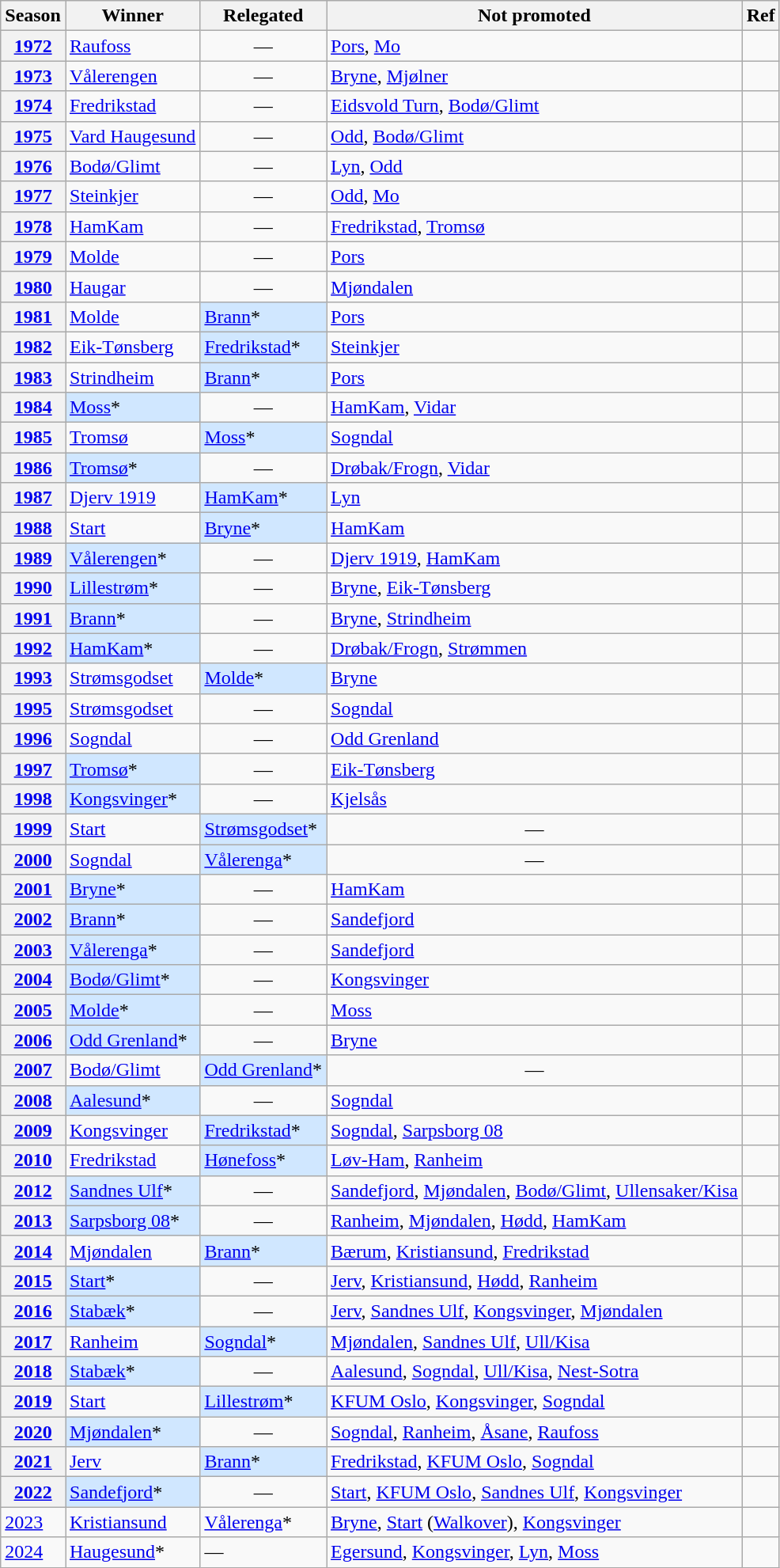<table class="wikitable sortable plainrowheaders">
<tr>
<th scope=col>Season</th>
<th scope=col>Winner</th>
<th scope=col>Relegated</th>
<th scope=col>Not promoted</th>
<th scope=col>Ref</th>
</tr>
<tr>
<th scope=row><a href='#'>1972</a></th>
<td><a href='#'>Raufoss</a></td>
<td align=center>—</td>
<td><a href='#'>Pors</a>, <a href='#'>Mo</a></td>
<td align=center></td>
</tr>
<tr>
<th scope=row><a href='#'>1973</a></th>
<td><a href='#'>Vålerengen</a></td>
<td align=center>—</td>
<td><a href='#'>Bryne</a>, <a href='#'>Mjølner</a></td>
<td align=center></td>
</tr>
<tr>
<th scope=row><a href='#'>1974</a></th>
<td><a href='#'>Fredrikstad</a></td>
<td align=center>—</td>
<td><a href='#'>Eidsvold Turn</a>, <a href='#'>Bodø/Glimt</a></td>
<td align=center></td>
</tr>
<tr>
<th scope=row><a href='#'>1975</a></th>
<td><a href='#'>Vard Haugesund</a></td>
<td align=center>—</td>
<td><a href='#'>Odd</a>, <a href='#'>Bodø/Glimt</a></td>
<td align=center></td>
</tr>
<tr>
<th scope=row><a href='#'>1976</a></th>
<td><a href='#'>Bodø/Glimt</a></td>
<td align=center>—</td>
<td><a href='#'>Lyn</a>, <a href='#'>Odd</a></td>
<td align=center></td>
</tr>
<tr>
<th scope=row><a href='#'>1977</a></th>
<td><a href='#'>Steinkjer</a></td>
<td align=center>—</td>
<td><a href='#'>Odd</a>, <a href='#'>Mo</a></td>
<td align=center></td>
</tr>
<tr>
<th scope=row><a href='#'>1978</a></th>
<td><a href='#'>HamKam</a></td>
<td align=center>—</td>
<td><a href='#'>Fredrikstad</a>, <a href='#'>Tromsø</a></td>
<td align=center></td>
</tr>
<tr>
<th scope=row><a href='#'>1979</a></th>
<td><a href='#'>Molde</a></td>
<td align=center>—</td>
<td><a href='#'>Pors</a></td>
<td align=center></td>
</tr>
<tr>
<th scope=row><a href='#'>1980</a></th>
<td><a href='#'>Haugar</a></td>
<td align=center>—</td>
<td><a href='#'>Mjøndalen</a></td>
<td align=center></td>
</tr>
<tr>
<th scope=row><a href='#'>1981</a></th>
<td><a href='#'>Molde</a></td>
<td style="background-color: #D0E7FF"><a href='#'>Brann</a>*</td>
<td><a href='#'>Pors</a></td>
<td align=center></td>
</tr>
<tr>
<th scope=row><a href='#'>1982</a></th>
<td><a href='#'>Eik-Tønsberg</a></td>
<td style="background-color: #D0E7FF"><a href='#'>Fredrikstad</a>*</td>
<td><a href='#'>Steinkjer</a></td>
<td align=center></td>
</tr>
<tr>
<th scope=row><a href='#'>1983</a></th>
<td><a href='#'>Strindheim</a></td>
<td style="background-color: #D0E7FF"><a href='#'>Brann</a>*</td>
<td><a href='#'>Pors</a></td>
<td align=center></td>
</tr>
<tr>
<th scope=row><a href='#'>1984</a></th>
<td style="background-color: #D0E7FF"><a href='#'>Moss</a>*</td>
<td align=center>—</td>
<td><a href='#'>HamKam</a>, <a href='#'>Vidar</a></td>
<td align=center></td>
</tr>
<tr>
<th scope=row><a href='#'>1985</a></th>
<td><a href='#'>Tromsø</a></td>
<td style="background-color: #D0E7FF"><a href='#'>Moss</a>*</td>
<td><a href='#'>Sogndal</a></td>
<td align=center></td>
</tr>
<tr>
<th scope=row><a href='#'>1986</a></th>
<td style="background-color: #D0E7FF"><a href='#'>Tromsø</a>*</td>
<td align=center>—</td>
<td><a href='#'>Drøbak/Frogn</a>, <a href='#'>Vidar</a></td>
<td align=center></td>
</tr>
<tr>
<th scope=row><a href='#'>1987</a></th>
<td><a href='#'>Djerv 1919</a></td>
<td style="background-color: #D0E7FF"><a href='#'>HamKam</a>*</td>
<td><a href='#'>Lyn</a></td>
<td align=center></td>
</tr>
<tr>
<th scope=row><a href='#'>1988</a></th>
<td><a href='#'>Start</a></td>
<td style="background-color: #D0E7FF"><a href='#'>Bryne</a>*</td>
<td><a href='#'>HamKam</a></td>
<td align=center></td>
</tr>
<tr>
<th scope=row><a href='#'>1989</a></th>
<td style="background-color: #D0E7FF"><a href='#'>Vålerengen</a>*</td>
<td align=center>—</td>
<td><a href='#'>Djerv 1919</a>, <a href='#'>HamKam</a></td>
<td align=center></td>
</tr>
<tr>
<th scope=row><a href='#'>1990</a></th>
<td style="background-color: #D0E7FF"><a href='#'>Lillestrøm</a>*</td>
<td align=center>—</td>
<td><a href='#'>Bryne</a>, <a href='#'>Eik-Tønsberg</a></td>
<td align=center></td>
</tr>
<tr>
<th scope=row><a href='#'>1991</a></th>
<td style="background-color: #D0E7FF"><a href='#'>Brann</a>*</td>
<td align=center>—</td>
<td><a href='#'>Bryne</a>, <a href='#'>Strindheim</a></td>
<td align=center></td>
</tr>
<tr>
<th scope=row><a href='#'>1992</a></th>
<td style="background-color: #D0E7FF"><a href='#'>HamKam</a>*</td>
<td align=center>—</td>
<td><a href='#'>Drøbak/Frogn</a>, <a href='#'>Strømmen</a></td>
<td align=center></td>
</tr>
<tr>
<th scope=row><a href='#'>1993</a></th>
<td><a href='#'>Strømsgodset</a></td>
<td style="background-color: #D0E7FF"><a href='#'>Molde</a>*</td>
<td><a href='#'>Bryne</a></td>
<td align=center></td>
</tr>
<tr>
<th scope=row><a href='#'>1995</a></th>
<td><a href='#'>Strømsgodset</a></td>
<td align=center>—</td>
<td><a href='#'>Sogndal</a></td>
<td align=center></td>
</tr>
<tr>
<th scope=row><a href='#'>1996</a></th>
<td><a href='#'>Sogndal</a></td>
<td align=center>—</td>
<td><a href='#'>Odd Grenland</a></td>
<td align=center></td>
</tr>
<tr>
<th scope=row><a href='#'>1997</a></th>
<td style="background-color: #D0E7FF"><a href='#'>Tromsø</a>*</td>
<td align=center>—</td>
<td><a href='#'>Eik-Tønsberg</a></td>
<td align=center></td>
</tr>
<tr>
<th scope=row><a href='#'>1998</a></th>
<td style="background-color: #D0E7FF"><a href='#'>Kongsvinger</a>*</td>
<td align=center>—</td>
<td><a href='#'>Kjelsås</a></td>
<td align=center></td>
</tr>
<tr>
<th scope=row><a href='#'>1999</a></th>
<td><a href='#'>Start</a></td>
<td style="background-color: #D0E7FF"><a href='#'>Strømsgodset</a>*</td>
<td align=center>—</td>
<td align=center></td>
</tr>
<tr>
<th scope=row><a href='#'>2000</a></th>
<td><a href='#'>Sogndal</a></td>
<td style="background-color: #D0E7FF"><a href='#'>Vålerenga</a>*</td>
<td align=center>—</td>
<td align=center></td>
</tr>
<tr>
<th scope=row><a href='#'>2001</a></th>
<td style="background-color: #D0E7FF"><a href='#'>Bryne</a>*</td>
<td align=center>—</td>
<td><a href='#'>HamKam</a></td>
<td align=center></td>
</tr>
<tr>
<th scope=row><a href='#'>2002</a></th>
<td style="background-color: #D0E7FF"><a href='#'>Brann</a>*</td>
<td align=center>—</td>
<td><a href='#'>Sandefjord</a></td>
<td align=center></td>
</tr>
<tr>
<th scope=row><a href='#'>2003</a></th>
<td style="background-color: #D0E7FF"><a href='#'>Vålerenga</a>*</td>
<td align=center>—</td>
<td><a href='#'>Sandefjord</a></td>
<td align=center></td>
</tr>
<tr>
<th scope=row><a href='#'>2004</a></th>
<td style="background-color: #D0E7FF"><a href='#'>Bodø/Glimt</a>*</td>
<td align=center>—</td>
<td><a href='#'>Kongsvinger</a></td>
<td align=center></td>
</tr>
<tr>
<th scope=row><a href='#'>2005</a></th>
<td style="background-color: #D0E7FF"><a href='#'>Molde</a>*</td>
<td align=center>—</td>
<td><a href='#'>Moss</a></td>
<td align=center></td>
</tr>
<tr>
<th scope=row><a href='#'>2006</a></th>
<td style="background-color: #D0E7FF"><a href='#'>Odd Grenland</a>*</td>
<td align=center>—</td>
<td><a href='#'>Bryne</a></td>
<td align=center></td>
</tr>
<tr>
<th scope=row><a href='#'>2007</a></th>
<td><a href='#'>Bodø/Glimt</a></td>
<td style="background-color: #D0E7FF"><a href='#'>Odd Grenland</a>*</td>
<td align=center>—</td>
<td align=center></td>
</tr>
<tr>
<th scope=row><a href='#'>2008</a></th>
<td style="background-color: #D0E7FF"><a href='#'>Aalesund</a>*</td>
<td align=center>—</td>
<td><a href='#'>Sogndal</a></td>
<td align=center></td>
</tr>
<tr>
<th scope=row><a href='#'>2009</a></th>
<td><a href='#'>Kongsvinger</a></td>
<td style="background-color: #D0E7FF"><a href='#'>Fredrikstad</a>*</td>
<td><a href='#'>Sogndal</a>, <a href='#'>Sarpsborg 08</a></td>
<td align=center></td>
</tr>
<tr>
<th scope=row><a href='#'>2010</a></th>
<td><a href='#'>Fredrikstad</a></td>
<td style="background-color: #D0E7FF"><a href='#'>Hønefoss</a>*</td>
<td><a href='#'>Løv-Ham</a>, <a href='#'>Ranheim</a></td>
<td align=center></td>
</tr>
<tr>
<th scope=row><a href='#'>2012</a></th>
<td style="background-color: #D0E7FF"><a href='#'>Sandnes Ulf</a>*</td>
<td align=center>—</td>
<td><a href='#'>Sandefjord</a>, <a href='#'>Mjøndalen</a>, <a href='#'>Bodø/Glimt</a>, <a href='#'>Ullensaker/Kisa</a></td>
<td align=center></td>
</tr>
<tr>
<th scope=row><a href='#'>2013</a></th>
<td style="background-color: #D0E7FF"><a href='#'>Sarpsborg 08</a>*</td>
<td align=center>—</td>
<td><a href='#'>Ranheim</a>, <a href='#'>Mjøndalen</a>, <a href='#'>Hødd</a>, <a href='#'>HamKam</a></td>
<td align=center></td>
</tr>
<tr>
<th scope=row><a href='#'>2014</a></th>
<td><a href='#'>Mjøndalen</a></td>
<td style="background-color: #D0E7FF"><a href='#'>Brann</a>*</td>
<td><a href='#'>Bærum</a>, <a href='#'>Kristiansund</a>, <a href='#'>Fredrikstad</a></td>
<td align=center></td>
</tr>
<tr>
<th scope=row><a href='#'>2015</a></th>
<td style="background-color: #D0E7FF"><a href='#'>Start</a>*</td>
<td align=center>—</td>
<td><a href='#'>Jerv</a>, <a href='#'>Kristiansund</a>, <a href='#'>Hødd</a>, <a href='#'>Ranheim</a></td>
<td align=center></td>
</tr>
<tr>
<th scope=row><a href='#'>2016</a></th>
<td style="background-color: #D0E7FF"><a href='#'>Stabæk</a>*</td>
<td align=center>—</td>
<td><a href='#'>Jerv</a>, <a href='#'>Sandnes Ulf</a>, <a href='#'>Kongsvinger</a>, <a href='#'>Mjøndalen</a></td>
<td align=center></td>
</tr>
<tr>
<th scope=row><a href='#'>2017</a></th>
<td><a href='#'>Ranheim</a></td>
<td style="background-color: #D0E7FF"><a href='#'>Sogndal</a>*</td>
<td><a href='#'>Mjøndalen</a>, <a href='#'>Sandnes Ulf</a>, <a href='#'>Ull/Kisa</a></td>
<td align=center></td>
</tr>
<tr>
<th scope=row><a href='#'>2018</a></th>
<td style="background-color: #D0E7FF"><a href='#'>Stabæk</a>*</td>
<td align=center>—</td>
<td><a href='#'>Aalesund</a>, <a href='#'>Sogndal</a>, <a href='#'>Ull/Kisa</a>, <a href='#'>Nest-Sotra</a></td>
<td align=center></td>
</tr>
<tr>
<th scope=row><a href='#'>2019</a></th>
<td><a href='#'>Start</a></td>
<td style="background-color: #D0E7FF"><a href='#'>Lillestrøm</a>*</td>
<td><a href='#'>KFUM Oslo</a>, <a href='#'>Kongsvinger</a>, <a href='#'>Sogndal</a></td>
<td align=center></td>
</tr>
<tr>
<th scope=row><a href='#'>2020</a></th>
<td style="background-color: #D0E7FF"><a href='#'>Mjøndalen</a>*</td>
<td align=center>—</td>
<td><a href='#'>Sogndal</a>, <a href='#'>Ranheim</a>, <a href='#'>Åsane</a>, <a href='#'>Raufoss</a></td>
<td align=center></td>
</tr>
<tr>
<th scope=row><a href='#'>2021</a></th>
<td><a href='#'>Jerv</a></td>
<td style="background-color: #D0E7FF"><a href='#'>Brann</a>*</td>
<td><a href='#'>Fredrikstad</a>, <a href='#'>KFUM Oslo</a>, <a href='#'>Sogndal</a></td>
<td align=center></td>
</tr>
<tr>
<th scope=row><a href='#'>2022</a></th>
<td style="background-color: #D0E7FF"><a href='#'>Sandefjord</a>*</td>
<td align=center>—</td>
<td><a href='#'>Start</a>, <a href='#'>KFUM Oslo</a>, <a href='#'>Sandnes Ulf</a>, <a href='#'>Kongsvinger</a></td>
<td align=center></td>
</tr>
<tr>
<td><a href='#'>2023</a></td>
<td><a href='#'>Kristiansund</a></td>
<td><a href='#'>Vålerenga</a>*</td>
<td><a href='#'>Bryne</a>, <a href='#'>Start</a> (<a href='#'>Walkover</a>), <a href='#'>Kongsvinger</a></td>
<td></td>
</tr>
<tr>
<td><a href='#'>2024</a></td>
<td><a href='#'>Haugesund</a>*</td>
<td>—</td>
<td><a href='#'>Egersund</a>, <a href='#'>Kongsvinger</a>, <a href='#'>Lyn</a>, <a href='#'>Moss</a></td>
<td></td>
</tr>
</table>
